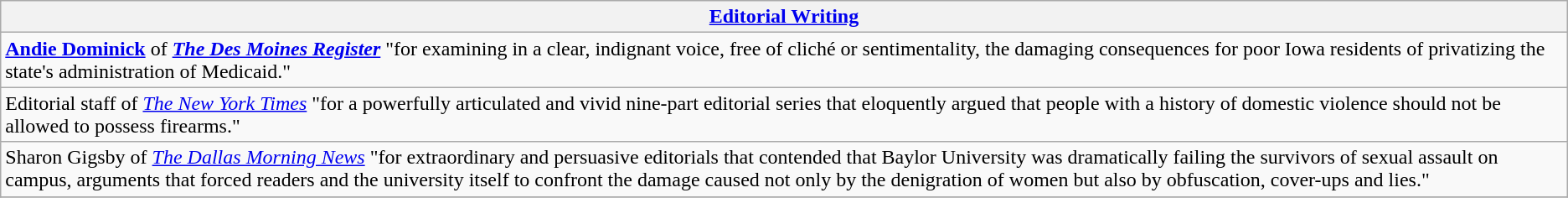<table class="wikitable" style="float:left; float:none;">
<tr>
<th><a href='#'>Editorial Writing</a></th>
</tr>
<tr>
<td><strong><a href='#'>Andie Dominick</a></strong> of <strong><em><a href='#'>The Des Moines Register</a></em></strong> "for examining in a clear, indignant voice, free of cliché or sentimentality, the damaging consequences for poor Iowa residents of privatizing the state's administration of Medicaid."</td>
</tr>
<tr>
<td>Editorial staff of <em><a href='#'>The New York Times</a></em> "for a powerfully articulated and vivid nine-part editorial series that eloquently argued that people with a history of domestic violence should not be allowed to possess firearms."</td>
</tr>
<tr>
<td>Sharon Gigsby of <em><a href='#'>The Dallas Morning News</a></em> "for extraordinary and persuasive editorials that contended that Baylor University was dramatically failing the survivors of sexual assault on campus, arguments that forced readers and the university itself to confront the damage caused not only by the denigration of women but also by obfuscation, cover-ups and lies."</td>
</tr>
<tr>
</tr>
</table>
